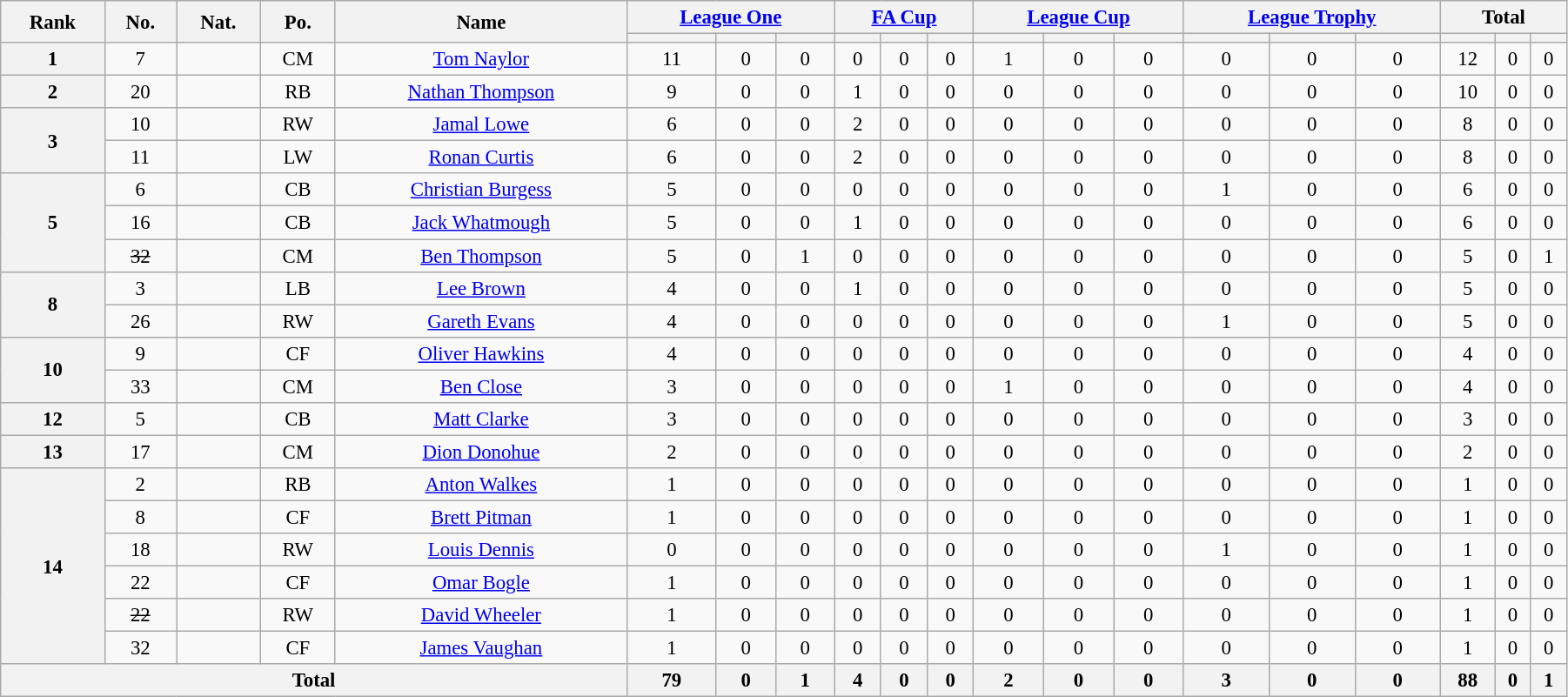<table class="wikitable" style="text-align:center; font-size:95%; width:95%;">
<tr>
<th rowspan=2>Rank</th>
<th rowspan=2>No.</th>
<th rowspan=2>Nat.</th>
<th rowspan=2>Po.</th>
<th rowspan=2>Name</th>
<th colspan=3><a href='#'>League One</a></th>
<th colspan=3><a href='#'>FA Cup</a></th>
<th colspan=3><a href='#'>League Cup</a></th>
<th colspan=3><a href='#'>League Trophy</a></th>
<th colspan=3>Total</th>
</tr>
<tr>
<th></th>
<th></th>
<th></th>
<th></th>
<th></th>
<th></th>
<th></th>
<th></th>
<th></th>
<th></th>
<th></th>
<th></th>
<th></th>
<th></th>
<th></th>
</tr>
<tr>
<th rowspan=1>1</th>
<td>7</td>
<td></td>
<td>CM</td>
<td><a href='#'>Tom Naylor</a></td>
<td>11</td>
<td>0</td>
<td>0</td>
<td>0</td>
<td>0</td>
<td>0</td>
<td>1</td>
<td>0</td>
<td>0</td>
<td>0</td>
<td>0</td>
<td>0</td>
<td>12</td>
<td>0</td>
<td>0</td>
</tr>
<tr>
<th rowspan=1>2</th>
<td>20</td>
<td></td>
<td>RB</td>
<td><a href='#'>Nathan Thompson</a></td>
<td>9</td>
<td>0</td>
<td>0</td>
<td>1</td>
<td>0</td>
<td>0</td>
<td>0</td>
<td>0</td>
<td>0</td>
<td>0</td>
<td>0</td>
<td>0</td>
<td>10</td>
<td>0</td>
<td>0</td>
</tr>
<tr>
<th rowspan=2>3</th>
<td>10</td>
<td></td>
<td>RW</td>
<td><a href='#'>Jamal Lowe</a></td>
<td>6</td>
<td>0</td>
<td>0</td>
<td>2</td>
<td>0</td>
<td>0</td>
<td>0</td>
<td>0</td>
<td>0</td>
<td>0</td>
<td>0</td>
<td>0</td>
<td>8</td>
<td>0</td>
<td>0</td>
</tr>
<tr>
<td>11</td>
<td></td>
<td>LW</td>
<td><a href='#'>Ronan Curtis</a></td>
<td>6</td>
<td>0</td>
<td>0</td>
<td>2</td>
<td>0</td>
<td>0</td>
<td>0</td>
<td>0</td>
<td>0</td>
<td>0</td>
<td>0</td>
<td>0</td>
<td>8</td>
<td>0</td>
<td>0</td>
</tr>
<tr>
<th rowspan=3>5</th>
<td>6</td>
<td></td>
<td>CB</td>
<td><a href='#'>Christian Burgess</a></td>
<td>5</td>
<td>0</td>
<td>0</td>
<td>0</td>
<td>0</td>
<td>0</td>
<td>0</td>
<td>0</td>
<td>0</td>
<td>1</td>
<td>0</td>
<td>0</td>
<td>6</td>
<td>0</td>
<td>0</td>
</tr>
<tr>
<td>16</td>
<td></td>
<td>CB</td>
<td><a href='#'>Jack Whatmough</a></td>
<td>5</td>
<td>0</td>
<td>0</td>
<td>1</td>
<td>0</td>
<td>0</td>
<td>0</td>
<td>0</td>
<td>0</td>
<td>0</td>
<td>0</td>
<td>0</td>
<td>6</td>
<td>0</td>
<td>0</td>
</tr>
<tr>
<td><s>32</s></td>
<td></td>
<td>CM</td>
<td><a href='#'>Ben Thompson</a></td>
<td>5</td>
<td>0</td>
<td>1</td>
<td>0</td>
<td>0</td>
<td>0</td>
<td>0</td>
<td>0</td>
<td>0</td>
<td>0</td>
<td>0</td>
<td>0</td>
<td>5</td>
<td>0</td>
<td>1</td>
</tr>
<tr>
<th rowspan=2>8</th>
<td>3</td>
<td></td>
<td>LB</td>
<td><a href='#'>Lee Brown</a></td>
<td>4</td>
<td>0</td>
<td>0</td>
<td>1</td>
<td>0</td>
<td>0</td>
<td>0</td>
<td>0</td>
<td>0</td>
<td>0</td>
<td>0</td>
<td>0</td>
<td>5</td>
<td>0</td>
<td>0</td>
</tr>
<tr>
<td>26</td>
<td></td>
<td>RW</td>
<td><a href='#'>Gareth Evans</a></td>
<td>4</td>
<td>0</td>
<td>0</td>
<td>0</td>
<td>0</td>
<td>0</td>
<td>0</td>
<td>0</td>
<td>0</td>
<td>1</td>
<td>0</td>
<td>0</td>
<td>5</td>
<td>0</td>
<td>0</td>
</tr>
<tr>
<th rowspan=2>10</th>
<td>9</td>
<td></td>
<td>CF</td>
<td><a href='#'>Oliver Hawkins</a></td>
<td>4</td>
<td>0</td>
<td>0</td>
<td>0</td>
<td>0</td>
<td>0</td>
<td>0</td>
<td>0</td>
<td>0</td>
<td>0</td>
<td>0</td>
<td>0</td>
<td>4</td>
<td>0</td>
<td>0</td>
</tr>
<tr>
<td>33</td>
<td></td>
<td>CM</td>
<td><a href='#'>Ben Close</a></td>
<td>3</td>
<td>0</td>
<td>0</td>
<td>0</td>
<td>0</td>
<td>0</td>
<td>1</td>
<td>0</td>
<td>0</td>
<td>0</td>
<td>0</td>
<td>0</td>
<td>4</td>
<td>0</td>
<td>0</td>
</tr>
<tr>
<th rowspan=1>12</th>
<td>5</td>
<td></td>
<td>CB</td>
<td><a href='#'>Matt Clarke</a></td>
<td>3</td>
<td>0</td>
<td>0</td>
<td>0</td>
<td>0</td>
<td>0</td>
<td>0</td>
<td>0</td>
<td>0</td>
<td>0</td>
<td>0</td>
<td>0</td>
<td>3</td>
<td>0</td>
<td>0</td>
</tr>
<tr>
<th rowspan=1>13</th>
<td>17</td>
<td></td>
<td>CM</td>
<td><a href='#'>Dion Donohue</a></td>
<td>2</td>
<td>0</td>
<td>0</td>
<td>0</td>
<td>0</td>
<td>0</td>
<td>0</td>
<td>0</td>
<td>0</td>
<td>0</td>
<td>0</td>
<td>0</td>
<td>2</td>
<td>0</td>
<td>0</td>
</tr>
<tr>
<th rowspan=6>14</th>
<td>2</td>
<td></td>
<td>RB</td>
<td><a href='#'>Anton Walkes</a></td>
<td>1</td>
<td>0</td>
<td>0</td>
<td>0</td>
<td>0</td>
<td>0</td>
<td>0</td>
<td>0</td>
<td>0</td>
<td>0</td>
<td>0</td>
<td>0</td>
<td>1</td>
<td>0</td>
<td>0</td>
</tr>
<tr>
<td>8</td>
<td></td>
<td>CF</td>
<td><a href='#'>Brett Pitman</a></td>
<td>1</td>
<td>0</td>
<td>0</td>
<td>0</td>
<td>0</td>
<td>0</td>
<td>0</td>
<td>0</td>
<td>0</td>
<td>0</td>
<td>0</td>
<td>0</td>
<td>1</td>
<td>0</td>
<td>0</td>
</tr>
<tr>
<td>18</td>
<td></td>
<td>RW</td>
<td><a href='#'>Louis Dennis</a></td>
<td>0</td>
<td>0</td>
<td>0</td>
<td>0</td>
<td>0</td>
<td>0</td>
<td>0</td>
<td>0</td>
<td>0</td>
<td>1</td>
<td>0</td>
<td>0</td>
<td>1</td>
<td>0</td>
<td>0</td>
</tr>
<tr>
<td>22</td>
<td></td>
<td>CF</td>
<td><a href='#'>Omar Bogle</a></td>
<td>1</td>
<td>0</td>
<td>0</td>
<td>0</td>
<td>0</td>
<td>0</td>
<td>0</td>
<td>0</td>
<td>0</td>
<td>0</td>
<td>0</td>
<td>0</td>
<td>1</td>
<td>0</td>
<td>0</td>
</tr>
<tr>
<td><s>22</s></td>
<td></td>
<td>RW</td>
<td><a href='#'>David Wheeler</a></td>
<td>1</td>
<td>0</td>
<td>0</td>
<td>0</td>
<td>0</td>
<td>0</td>
<td>0</td>
<td>0</td>
<td>0</td>
<td>0</td>
<td>0</td>
<td>0</td>
<td>1</td>
<td>0</td>
<td>0</td>
</tr>
<tr>
<td>32</td>
<td></td>
<td>CF</td>
<td><a href='#'>James Vaughan</a></td>
<td>1</td>
<td>0</td>
<td>0</td>
<td>0</td>
<td>0</td>
<td>0</td>
<td>0</td>
<td>0</td>
<td>0</td>
<td>0</td>
<td>0</td>
<td>0</td>
<td>1</td>
<td>0</td>
<td>0</td>
</tr>
<tr>
<th colspan=5>Total</th>
<th>79</th>
<th>0</th>
<th>1</th>
<th>4</th>
<th>0</th>
<th>0</th>
<th>2</th>
<th>0</th>
<th>0</th>
<th>3</th>
<th>0</th>
<th>0</th>
<th>88</th>
<th>0</th>
<th>1</th>
</tr>
</table>
